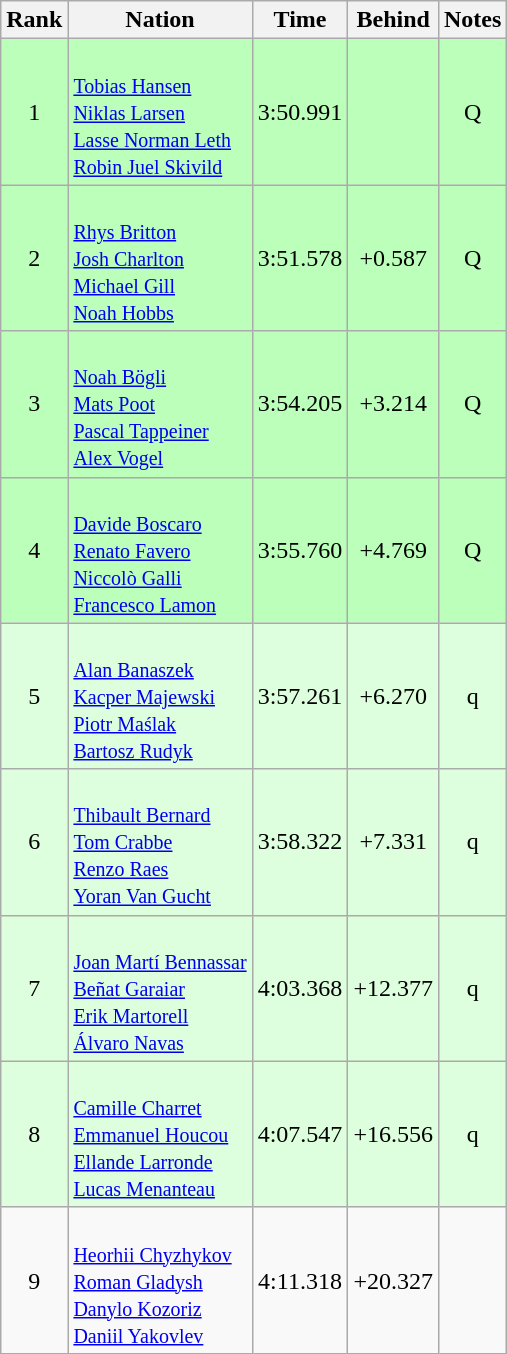<table class="wikitable sortable" style="text-align:center">
<tr>
<th>Rank</th>
<th>Nation</th>
<th>Time</th>
<th>Behind</th>
<th>Notes</th>
</tr>
<tr bgcolor=bbffbb>
<td>1</td>
<td align=left><br><small><a href='#'>Tobias Hansen</a><br><a href='#'>Niklas Larsen</a><br><a href='#'>Lasse Norman Leth</a><br><a href='#'>Robin Juel Skivild</a></small></td>
<td>3:50.991</td>
<td></td>
<td>Q</td>
</tr>
<tr bgcolor=bbffbb>
<td>2</td>
<td align=left><br><small><a href='#'>Rhys Britton</a><br><a href='#'>Josh Charlton</a><br><a href='#'>Michael Gill</a><br><a href='#'>Noah Hobbs</a></small></td>
<td>3:51.578</td>
<td>+0.587</td>
<td>Q</td>
</tr>
<tr bgcolor=bbffbb>
<td>3</td>
<td align=left><br><small><a href='#'>Noah Bögli</a><br><a href='#'>Mats Poot</a><br><a href='#'>Pascal Tappeiner</a><br><a href='#'>Alex Vogel</a></small></td>
<td>3:54.205</td>
<td>+3.214</td>
<td>Q</td>
</tr>
<tr bgcolor=bbffbb>
<td>4</td>
<td align=left><br><small><a href='#'>Davide Boscaro</a><br><a href='#'>Renato Favero</a><br><a href='#'>Niccolò Galli</a><br><a href='#'>Francesco Lamon</a></small></td>
<td>3:55.760</td>
<td>+4.769</td>
<td>Q</td>
</tr>
<tr bgcolor=ddffdd>
<td>5</td>
<td align=left><br><small><a href='#'>Alan Banaszek</a><br><a href='#'>Kacper Majewski</a><br><a href='#'>Piotr Maślak</a><br><a href='#'>Bartosz Rudyk</a></small></td>
<td>3:57.261</td>
<td>+6.270</td>
<td>q</td>
</tr>
<tr bgcolor=ddffdd>
<td>6</td>
<td align=left><br><small><a href='#'>Thibault Bernard</a><br><a href='#'>Tom Crabbe</a><br><a href='#'>Renzo Raes</a><br><a href='#'>Yoran Van Gucht</a></small></td>
<td>3:58.322</td>
<td>+7.331</td>
<td>q</td>
</tr>
<tr bgcolor=ddffdd>
<td>7</td>
<td align=left><small><br><a href='#'>Joan Martí Bennassar</a><br><a href='#'>Beñat Garaiar</a><br><a href='#'>Erik Martorell</a><br><a href='#'>Álvaro Navas</a></small></td>
<td>4:03.368</td>
<td>+12.377</td>
<td>q</td>
</tr>
<tr bgcolor=ddffdd>
<td>8</td>
<td align=left><br><small><a href='#'>Camille Charret</a><br><a href='#'>Emmanuel Houcou</a><br><a href='#'>Ellande Larronde</a><br><a href='#'>Lucas Menanteau</a></small></td>
<td>4:07.547</td>
<td>+16.556</td>
<td>q</td>
</tr>
<tr>
<td>9</td>
<td align=left><br><small><a href='#'>Heorhii Chyzhykov</a><br><a href='#'>Roman Gladysh</a><br><a href='#'>Danylo Kozoriz</a><br><a href='#'>Daniil Yakovlev</a></small></td>
<td>4:11.318</td>
<td>+20.327</td>
<td></td>
</tr>
</table>
